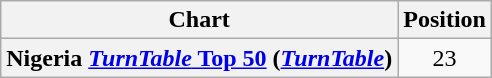<table class="wikitable plainrowheaders" style="text-align:center">
<tr>
<th scope="col">Chart</th>
<th scope="col">Position</th>
</tr>
<tr>
<th scope="row">Nigeria <a href='#'><em>TurnTable</em> Top 50</a> (<em><a href='#'>TurnTable</a></em>)</th>
<td>23</td>
</tr>
</table>
